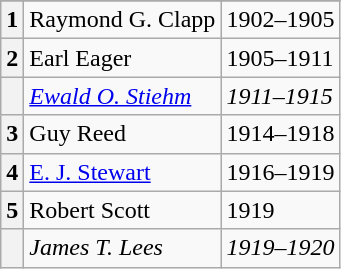<table class=wikitable>
<tr>
</tr>
<tr>
<th>1</th>
<td>Raymond G. Clapp</td>
<td>1902–1905</td>
</tr>
<tr>
<th>2</th>
<td>Earl Eager</td>
<td>1905–1911</td>
</tr>
<tr>
<th></th>
<td><em><a href='#'>Ewald O. Stiehm</a></em></td>
<td><em>1911–1915</em></td>
</tr>
<tr>
<th>3</th>
<td>Guy Reed</td>
<td>1914–1918</td>
</tr>
<tr>
<th>4</th>
<td><a href='#'>E. J. Stewart</a></td>
<td>1916–1919</td>
</tr>
<tr>
<th>5</th>
<td>Robert Scott</td>
<td>1919</td>
</tr>
<tr>
<th></th>
<td><em>James T. Lees</em></td>
<td><em>1919–1920</em></td>
</tr>
</table>
